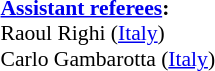<table style="width:100%; font-size:90%;">
<tr>
<td><br><strong><a href='#'>Assistant referees</a>:</strong>
<br>Raoul Righi (<a href='#'>Italy</a>)
<br>Carlo Gambarotta (<a href='#'>Italy</a>)</td>
</tr>
</table>
